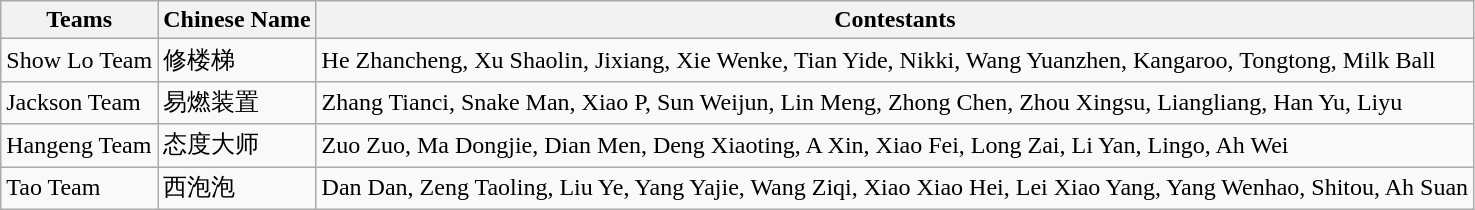<table class="wikitable">
<tr>
<th>Teams</th>
<th>Chinese Name</th>
<th>Contestants</th>
</tr>
<tr>
<td>Show Lo Team</td>
<td>修楼梯</td>
<td>He Zhancheng, Xu Shaolin, Jixiang, Xie Wenke, Tian Yide, Nikki, Wang Yuanzhen, Kangaroo, Tongtong, Milk Ball</td>
</tr>
<tr>
<td>Jackson Team</td>
<td>易燃装置</td>
<td>Zhang Tianci, Snake Man, Xiao P, Sun Weijun, Lin Meng, Zhong Chen, Zhou Xingsu, Liangliang, Han Yu, Liyu</td>
</tr>
<tr>
<td>Hangeng Team</td>
<td>态度大师</td>
<td>Zuo Zuo, Ma Dongjie, Dian Men, Deng Xiaoting, A Xin, Xiao Fei, Long Zai, Li Yan, Lingo, Ah Wei</td>
</tr>
<tr>
<td>Tao Team</td>
<td>西泡泡</td>
<td>Dan Dan, Zeng Taoling, Liu Ye, Yang Yajie, Wang Ziqi, Xiao Xiao Hei, Lei Xiao Yang, Yang Wenhao, Shitou, Ah Suan</td>
</tr>
</table>
